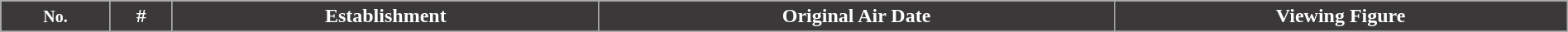<table class="wikitable plainrowheaders" style="width:100%; margin:auto;">
<tr style="color:#fff;">
<th style="background:#3A3838;"><small>No.</small></th>
<th style="background:#3A3838;">#</th>
<th style="background:#3A3838;">Establishment</th>
<th style="background:#3A3838;">Original Air Date</th>
<th style="background:#3A3838;">Viewing Figure</th>
</tr>
<tr>
</tr>
</table>
